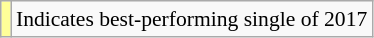<table class="wikitable" style="font-size:90%;">
<tr>
<td style="background-color:#FFFF99"></td>
<td>Indicates best-performing single of 2017</td>
</tr>
</table>
